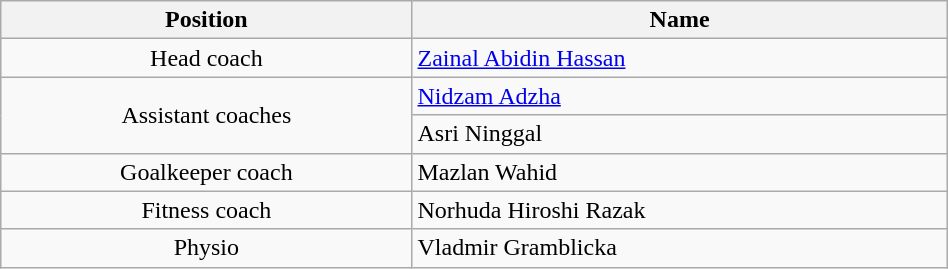<table class="wikitable" style="text-align:center; width:50%">
<tr>
<th>Position</th>
<th>Name</th>
</tr>
<tr>
<td>Head coach</td>
<td align=left> <a href='#'>Zainal Abidin Hassan</a></td>
</tr>
<tr>
<td rowspan=2>Assistant coaches</td>
<td align=left> <a href='#'>Nidzam Adzha</a></td>
</tr>
<tr>
<td align=left> Asri Ninggal</td>
</tr>
<tr>
<td>Goalkeeper coach</td>
<td align=left> Mazlan Wahid</td>
</tr>
<tr>
<td>Fitness coach</td>
<td align=left> Norhuda Hiroshi Razak</td>
</tr>
<tr>
<td>Physio</td>
<td align=left> Vladmir Gramblicka</td>
</tr>
</table>
